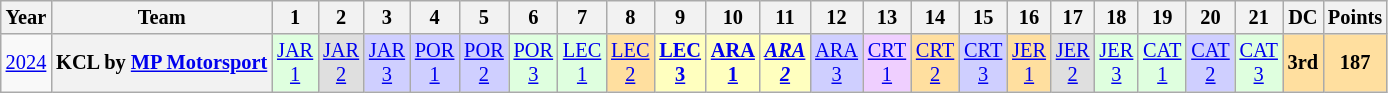<table class="wikitable" style="text-align:center; font-size:85%">
<tr>
<th>Year</th>
<th>Team</th>
<th>1</th>
<th>2</th>
<th>3</th>
<th>4</th>
<th>5</th>
<th>6</th>
<th>7</th>
<th>8</th>
<th>9</th>
<th>10</th>
<th>11</th>
<th>12</th>
<th>13</th>
<th>14</th>
<th>15</th>
<th>16</th>
<th>17</th>
<th>18</th>
<th>19</th>
<th>20</th>
<th>21</th>
<th>DC</th>
<th>Points</th>
</tr>
<tr>
<td><a href='#'>2024</a></td>
<th nowrap>KCL by <a href='#'>MP Motorsport</a></th>
<td style="background:#DFFFDF"><a href='#'>JAR<br>1</a><br></td>
<td style="background:#DFDFDF"><a href='#'>JAR<br>2</a><br></td>
<td style="background:#CFCFFF"><a href='#'>JAR<br>3</a><br></td>
<td style="background:#CFCFFF"><a href='#'>POR<br>1</a><br></td>
<td style="background:#CFCFFF"><a href='#'>POR<br>2</a><br></td>
<td style="background:#DFFFDF"><a href='#'>POR<br>3</a><br></td>
<td style="background:#DFFFDF"><a href='#'>LEC<br>1</a><br></td>
<td style="background:#FFDF9F"><a href='#'>LEC<br>2</a><br></td>
<td style="background:#FFFFBF"><strong><a href='#'>LEC<br>3</a></strong><br></td>
<td style="background:#FFFFBF"><strong><a href='#'>ARA<br>1</a></strong><br></td>
<td style="background:#FFFFBF"><strong><em><a href='#'>ARA<br>2</a></em></strong><br></td>
<td style="background:#CFCFFF"><a href='#'>ARA<br>3</a><br></td>
<td style="background:#EFCFFF"><a href='#'>CRT<br>1</a><br></td>
<td style="background:#FFDF9F"><a href='#'>CRT<br>2</a><br></td>
<td style="background:#CFCFFF"><a href='#'>CRT<br>3</a><br></td>
<td style="background:#FFDF9F"><a href='#'>JER<br>1</a><br></td>
<td style="background:#DFDFDF"><a href='#'>JER<br>2</a><br></td>
<td style="background:#DFFFDF"><a href='#'>JER<br>3</a><br></td>
<td style="background:#DFFFDF"><a href='#'>CAT<br>1</a><br></td>
<td style="background:#CFCFFF"><a href='#'>CAT<br>2</a><br></td>
<td style="background:#DFFFDF"><a href='#'>CAT<br>3</a><br></td>
<th style="background:#FFDF9F">3rd</th>
<th style="background:#FFDF9F">187</th>
</tr>
</table>
